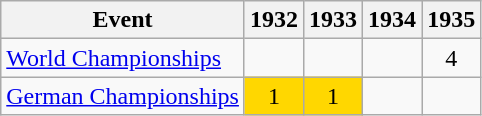<table class="wikitable">
<tr>
<th>Event</th>
<th>1932</th>
<th>1933</th>
<th>1934</th>
<th>1935</th>
</tr>
<tr>
<td><a href='#'>World Championships</a></td>
<td></td>
<td></td>
<td></td>
<td align="center">4</td>
</tr>
<tr>
<td><a href='#'>German Championships</a></td>
<td align="center" bgcolor="gold">1</td>
<td align="center" bgcolor="gold">1</td>
<td></td>
<td></td>
</tr>
</table>
